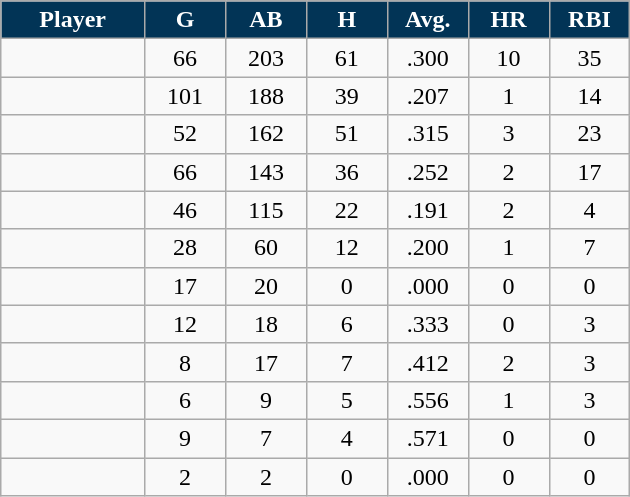<table class="wikitable sortable">
<tr>
<th style="background:#023456; color:white; width:16%;">Player</th>
<th style="background:#023456; color:white; width:9%;">G</th>
<th style="background:#023456; color:white; width:9%;">AB</th>
<th style="background:#023456; color:white; width:9%;">H</th>
<th style="background:#023456; color:white; width:9%;">Avg.</th>
<th style="background:#023456; color:white; width:9%;">HR</th>
<th style="background:#023456; color:white; width:9%;">RBI</th>
</tr>
<tr style="text-align:center;">
<td></td>
<td>66</td>
<td>203</td>
<td>61</td>
<td>.300</td>
<td>10</td>
<td>35</td>
</tr>
<tr style="text-align:center;">
<td></td>
<td>101</td>
<td>188</td>
<td>39</td>
<td>.207</td>
<td>1</td>
<td>14</td>
</tr>
<tr style="text-align:center;">
<td></td>
<td>52</td>
<td>162</td>
<td>51</td>
<td>.315</td>
<td>3</td>
<td>23</td>
</tr>
<tr style="text-align:center;">
<td></td>
<td>66</td>
<td>143</td>
<td>36</td>
<td>.252</td>
<td>2</td>
<td>17</td>
</tr>
<tr style="text-align:center;">
<td></td>
<td>46</td>
<td>115</td>
<td>22</td>
<td>.191</td>
<td>2</td>
<td>4</td>
</tr>
<tr style="text-align:center;">
<td></td>
<td>28</td>
<td>60</td>
<td>12</td>
<td>.200</td>
<td>1</td>
<td>7</td>
</tr>
<tr style="text-align:center;">
<td></td>
<td>17</td>
<td>20</td>
<td>0</td>
<td>.000</td>
<td>0</td>
<td>0</td>
</tr>
<tr style="text-align:center;">
<td></td>
<td>12</td>
<td>18</td>
<td>6</td>
<td>.333</td>
<td>0</td>
<td>3</td>
</tr>
<tr style="text-align:center;">
<td></td>
<td>8</td>
<td>17</td>
<td>7</td>
<td>.412</td>
<td>2</td>
<td>3</td>
</tr>
<tr style="text-align:center;">
<td></td>
<td>6</td>
<td>9</td>
<td>5</td>
<td>.556</td>
<td>1</td>
<td>3</td>
</tr>
<tr style="text-align:center;">
<td></td>
<td>9</td>
<td>7</td>
<td>4</td>
<td>.571</td>
<td>0</td>
<td>0</td>
</tr>
<tr style="text-align:center;">
<td></td>
<td>2</td>
<td>2</td>
<td>0</td>
<td>.000</td>
<td>0</td>
<td>0</td>
</tr>
</table>
